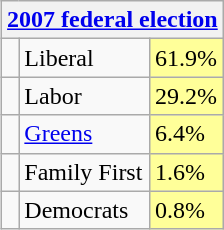<table class="wikitable" style="float:right; margin-left:1em">
<tr>
<th colspan ="3"><a href='#'>2007 federal election</a></th>
</tr>
<tr>
<td> </td>
<td>Liberal</td>
<td bgcolor="FFFF99">61.9%</td>
</tr>
<tr>
<td> </td>
<td>Labor</td>
<td bgcolor="FFFF99">29.2%</td>
</tr>
<tr>
<td> </td>
<td><a href='#'>Greens</a></td>
<td bgcolor="FFFF99">6.4%</td>
</tr>
<tr>
<td> </td>
<td>Family First</td>
<td bgcolor="FFFF99">1.6%</td>
</tr>
<tr>
<td> </td>
<td>Democrats</td>
<td bgcolor="FFFF99">0.8%</td>
</tr>
</table>
